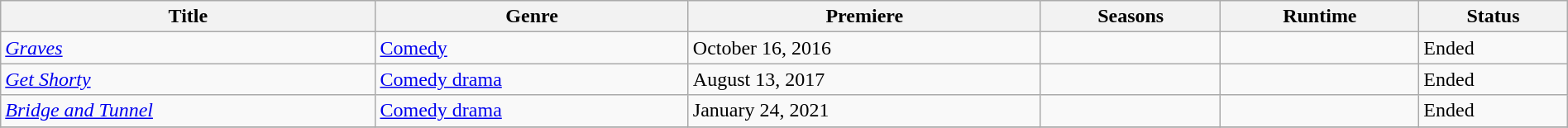<table class="wikitable sortable" style="width:100%;">
<tr>
<th>Title</th>
<th>Genre</th>
<th>Premiere</th>
<th>Seasons</th>
<th>Runtime</th>
<th>Status</th>
</tr>
<tr>
<td><em><a href='#'>Graves</a></em></td>
<td><a href='#'>Comedy</a></td>
<td>October 16, 2016</td>
<td></td>
<td></td>
<td>Ended</td>
</tr>
<tr>
<td><em><a href='#'>Get Shorty</a></em></td>
<td><a href='#'>Comedy drama</a></td>
<td>August 13, 2017</td>
<td></td>
<td></td>
<td>Ended</td>
</tr>
<tr>
<td><em><a href='#'>Bridge and Tunnel</a></em></td>
<td><a href='#'>Comedy drama</a></td>
<td>January 24, 2021</td>
<td></td>
<td></td>
<td>Ended</td>
</tr>
<tr>
</tr>
</table>
